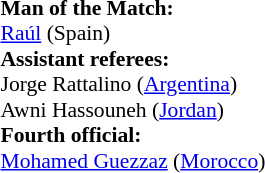<table style="width:100%;font-size: 90%">
<tr>
<td><br><strong>Man of the Match:</strong>
<br><a href='#'>Raúl</a> (Spain)<br><strong>Assistant referees:</strong>
<br>Jorge Rattalino (<a href='#'>Argentina</a>)
<br>Awni Hassouneh (<a href='#'>Jordan</a>)
<br><strong>Fourth official:</strong>
<br><a href='#'>Mohamed Guezzaz</a> (<a href='#'>Morocco</a>)</td>
</tr>
</table>
